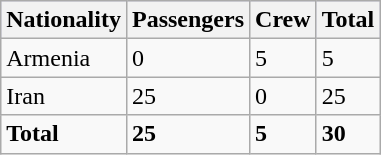<table class="wikitable">
<tr style="background:#ccf;">
<th>Nationality</th>
<th>Passengers</th>
<th>Crew</th>
<th>Total</th>
</tr>
<tr valign=top>
<td>Armenia</td>
<td>0</td>
<td>5</td>
<td>5</td>
</tr>
<tr valign=top>
<td>Iran</td>
<td>25</td>
<td>0</td>
<td>25</td>
</tr>
<tr valign=top>
<td><strong>Total</strong></td>
<td><strong>25</strong></td>
<td><strong>5</strong></td>
<td><strong>30</strong></td>
</tr>
</table>
